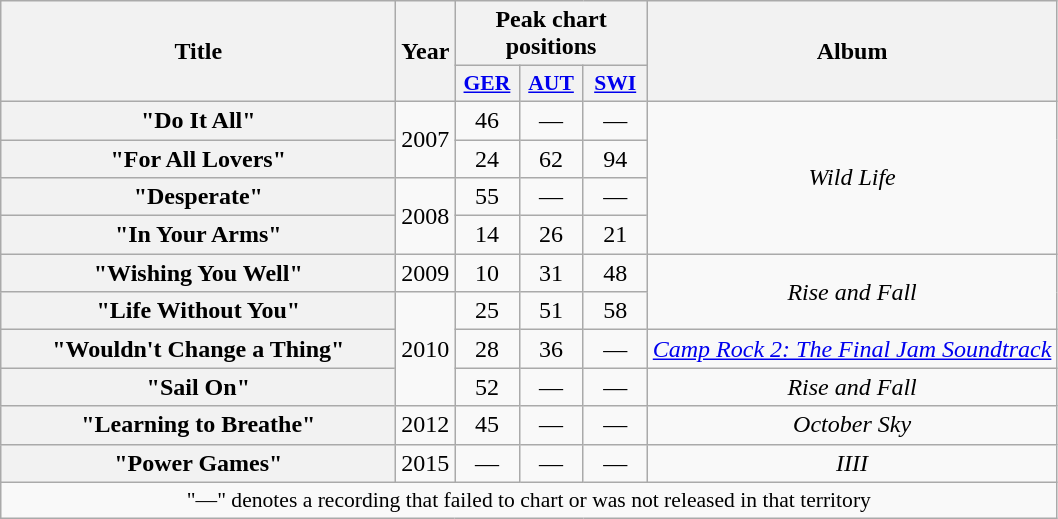<table class="wikitable plainrowheaders" style="text-align:center;">
<tr>
<th scope="col" rowspan="2" style="width:16em;">Title</th>
<th scope="col" rowspan="2">Year</th>
<th scope="col" colspan="3">Peak chart positions</th>
<th scope="col" rowspan="2">Album</th>
</tr>
<tr>
<th scope="col" style="width:2.5em; font-size:90%;"><a href='#'>GER</a> <br></th>
<th scope="col" style="width:2.5em; font-size:90%;"><a href='#'>AUT</a><br></th>
<th scope="col" style="width:2.5em; font-size:90%;"><a href='#'>SWI</a><br></th>
</tr>
<tr>
<th scope="row">"Do It All"</th>
<td rowspan="2">2007</td>
<td>46</td>
<td>—</td>
<td>—</td>
<td rowspan="4"><em>Wild Life</em></td>
</tr>
<tr>
<th scope="row">"For All Lovers"</th>
<td>24</td>
<td>62</td>
<td>94</td>
</tr>
<tr>
<th scope="row">"Desperate"</th>
<td rowspan="2">2008</td>
<td>55</td>
<td>—</td>
<td>—</td>
</tr>
<tr>
<th scope="row">"In Your Arms" </th>
<td>14</td>
<td>26</td>
<td>21</td>
</tr>
<tr>
<th scope="row">"Wishing You Well"</th>
<td>2009</td>
<td>10</td>
<td>31</td>
<td>48</td>
<td rowspan="2"><em>Rise and Fall</em></td>
</tr>
<tr>
<th scope="row">"Life Without You"<br> </th>
<td rowspan="3">2010</td>
<td>25</td>
<td>51</td>
<td>58</td>
</tr>
<tr>
<th scope="row">"Wouldn't Change a Thing" <br></th>
<td>28</td>
<td>36</td>
<td>—</td>
<td rowspan="1"><em><a href='#'>Camp Rock 2: The Final Jam Soundtrack</a><br> </em></td>
</tr>
<tr>
<th scope="row">"Sail On"</th>
<td>52</td>
<td>—</td>
<td>—</td>
<td rowspan="1"><em>Rise and Fall</em></td>
</tr>
<tr>
<th scope="row">"Learning to Breathe"</th>
<td>2012</td>
<td>45</td>
<td>—</td>
<td>—</td>
<td rowspan="1"><em>October Sky</em></td>
</tr>
<tr>
<th scope="row">"Power Games"<br></th>
<td>2015</td>
<td>—</td>
<td>—</td>
<td>—</td>
<td rowspan="1"><em>IIII</em></td>
</tr>
<tr>
<td colspan="10" style="font-size:90%">"—" denotes a recording that failed to chart or was not released in that territory</td>
</tr>
</table>
